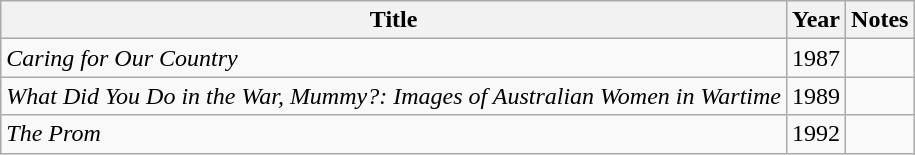<table class="wikitable">
<tr>
<th>Title</th>
<th>Year</th>
<th>Notes</th>
</tr>
<tr>
<td><em>Caring for Our Country</em></td>
<td>1987</td>
<td></td>
</tr>
<tr>
<td><em>What Did You Do in the War, Mummy?: Images of Australian Women in Wartime</em></td>
<td>1989</td>
<td></td>
</tr>
<tr>
<td><em>The Prom</em></td>
<td>1992</td>
<td></td>
</tr>
</table>
